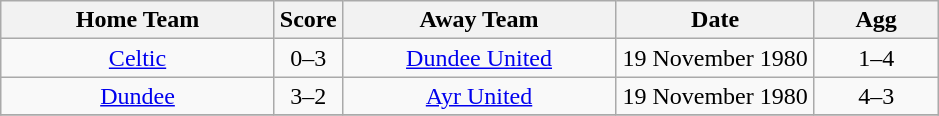<table class="wikitable" style="text-align:center;">
<tr>
<th width=175>Home Team</th>
<th width=20>Score</th>
<th width=175>Away Team</th>
<th width= 125>Date</th>
<th width= 75>Agg</th>
</tr>
<tr>
<td><a href='#'>Celtic</a></td>
<td>0–3</td>
<td><a href='#'>Dundee United</a></td>
<td>19 November 1980</td>
<td>1–4</td>
</tr>
<tr>
<td><a href='#'>Dundee</a></td>
<td>3–2</td>
<td><a href='#'>Ayr United</a></td>
<td>19 November 1980</td>
<td>4–3</td>
</tr>
<tr>
</tr>
</table>
